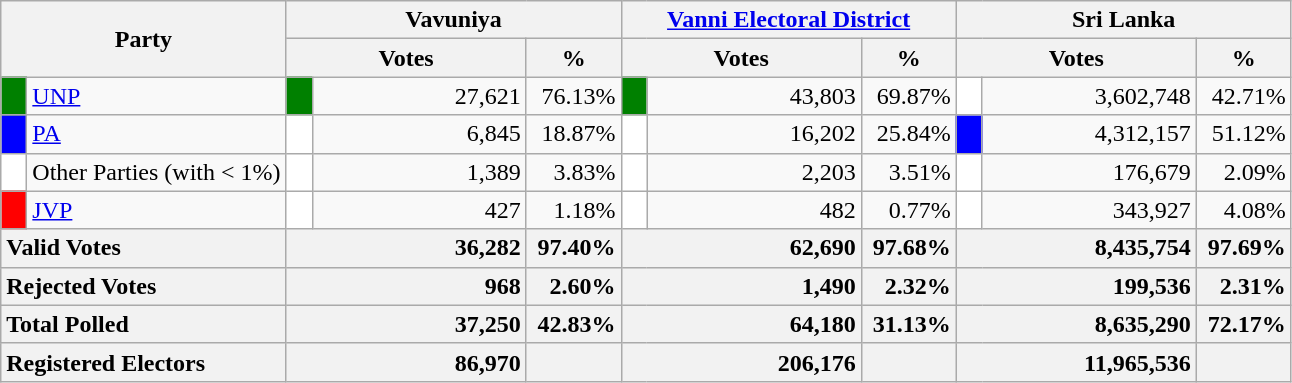<table class="wikitable">
<tr>
<th colspan="2" width="144px"rowspan="2">Party</th>
<th colspan="3" width="216px">Vavuniya</th>
<th colspan="3" width="216px"><a href='#'>Vanni Electoral District</a></th>
<th colspan="3" width="216px">Sri Lanka</th>
</tr>
<tr>
<th colspan="2" width="144px">Votes</th>
<th>%</th>
<th colspan="2" width="144px">Votes</th>
<th>%</th>
<th colspan="2" width="144px">Votes</th>
<th>%</th>
</tr>
<tr>
<td style="background-color:green;" width="10px"></td>
<td style="text-align:left;"><a href='#'>UNP</a></td>
<td style="background-color:green;" width="10px"></td>
<td style="text-align:right;">27,621</td>
<td style="text-align:right;">76.13%</td>
<td style="background-color:green;" width="10px"></td>
<td style="text-align:right;">43,803</td>
<td style="text-align:right;">69.87%</td>
<td style="background-color:white;" width="10px"></td>
<td style="text-align:right;">3,602,748</td>
<td style="text-align:right;">42.71%</td>
</tr>
<tr>
<td style="background-color:blue;" width="10px"></td>
<td style="text-align:left;"><a href='#'>PA</a></td>
<td style="background-color:white;" width="10px"></td>
<td style="text-align:right;">6,845</td>
<td style="text-align:right;">18.87%</td>
<td style="background-color:white;" width="10px"></td>
<td style="text-align:right;">16,202</td>
<td style="text-align:right;">25.84%</td>
<td style="background-color:blue;" width="10px"></td>
<td style="text-align:right;">4,312,157</td>
<td style="text-align:right;">51.12%</td>
</tr>
<tr>
<td style="background-color:white;" width="10px"></td>
<td style="text-align:left;">Other Parties (with < 1%)</td>
<td style="background-color:white;" width="10px"></td>
<td style="text-align:right;">1,389</td>
<td style="text-align:right;">3.83%</td>
<td style="background-color:white;" width="10px"></td>
<td style="text-align:right;">2,203</td>
<td style="text-align:right;">3.51%</td>
<td style="background-color:white;" width="10px"></td>
<td style="text-align:right;">176,679</td>
<td style="text-align:right;">2.09%</td>
</tr>
<tr>
<td style="background-color:red;" width="10px"></td>
<td style="text-align:left;"><a href='#'>JVP</a></td>
<td style="background-color:white;" width="10px"></td>
<td style="text-align:right;">427</td>
<td style="text-align:right;">1.18%</td>
<td style="background-color:white;" width="10px"></td>
<td style="text-align:right;">482</td>
<td style="text-align:right;">0.77%</td>
<td style="background-color:white;" width="10px"></td>
<td style="text-align:right;">343,927</td>
<td style="text-align:right;">4.08%</td>
</tr>
<tr>
<th colspan="2" width="144px"style="text-align:left;">Valid Votes</th>
<th style="text-align:right;"colspan="2" width="144px">36,282</th>
<th style="text-align:right;">97.40%</th>
<th style="text-align:right;"colspan="2" width="144px">62,690</th>
<th style="text-align:right;">97.68%</th>
<th style="text-align:right;"colspan="2" width="144px">8,435,754</th>
<th style="text-align:right;">97.69%</th>
</tr>
<tr>
<th colspan="2" width="144px"style="text-align:left;">Rejected Votes</th>
<th style="text-align:right;"colspan="2" width="144px">968</th>
<th style="text-align:right;">2.60%</th>
<th style="text-align:right;"colspan="2" width="144px">1,490</th>
<th style="text-align:right;">2.32%</th>
<th style="text-align:right;"colspan="2" width="144px">199,536</th>
<th style="text-align:right;">2.31%</th>
</tr>
<tr>
<th colspan="2" width="144px"style="text-align:left;">Total Polled</th>
<th style="text-align:right;"colspan="2" width="144px">37,250</th>
<th style="text-align:right;">42.83%</th>
<th style="text-align:right;"colspan="2" width="144px">64,180</th>
<th style="text-align:right;">31.13%</th>
<th style="text-align:right;"colspan="2" width="144px">8,635,290</th>
<th style="text-align:right;">72.17%</th>
</tr>
<tr>
<th colspan="2" width="144px"style="text-align:left;">Registered Electors</th>
<th style="text-align:right;"colspan="2" width="144px">86,970</th>
<th></th>
<th style="text-align:right;"colspan="2" width="144px">206,176</th>
<th></th>
<th style="text-align:right;"colspan="2" width="144px">11,965,536</th>
<th></th>
</tr>
</table>
